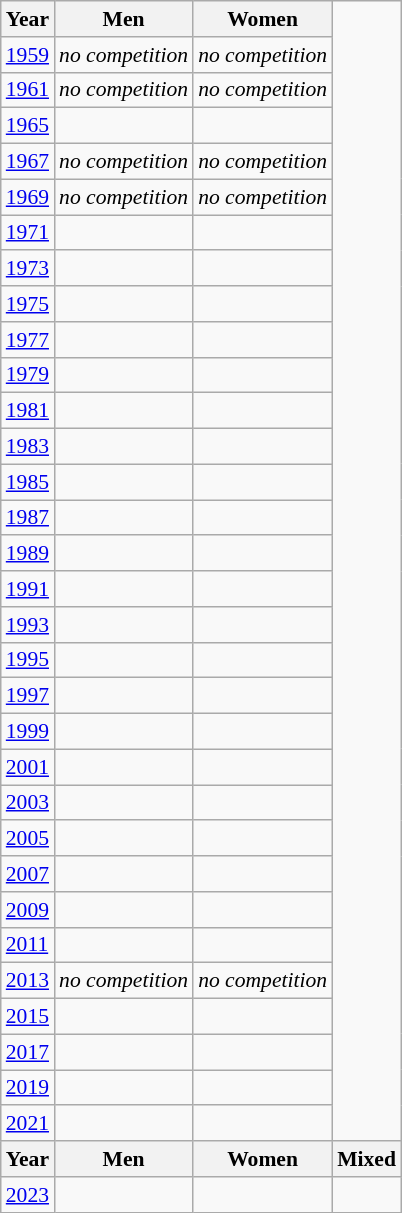<table class=wikitable style="font-size:90%">
<tr>
<th>Year</th>
<th>Men</th>
<th>Women</th>
</tr>
<tr>
<td><a href='#'>1959</a></td>
<td><em>no competition</em></td>
<td><em>no competition</em></td>
</tr>
<tr>
<td><a href='#'>1961</a></td>
<td><em>no competition</em></td>
<td><em>no competition</em></td>
</tr>
<tr>
<td><a href='#'>1965</a></td>
<td></td>
<td></td>
</tr>
<tr>
<td><a href='#'>1967</a></td>
<td><em>no competition</em></td>
<td><em>no competition</em></td>
</tr>
<tr>
<td><a href='#'>1969</a></td>
<td><em>no competition</em></td>
<td><em>no competition</em></td>
</tr>
<tr>
<td><a href='#'>1971</a></td>
<td></td>
<td></td>
</tr>
<tr>
<td><a href='#'>1973</a></td>
<td></td>
<td></td>
</tr>
<tr>
<td><a href='#'>1975</a></td>
<td></td>
<td></td>
</tr>
<tr>
<td><a href='#'>1977</a></td>
<td></td>
<td></td>
</tr>
<tr>
<td><a href='#'>1979</a></td>
<td></td>
<td></td>
</tr>
<tr>
<td><a href='#'>1981</a></td>
<td></td>
<td></td>
</tr>
<tr>
<td><a href='#'>1983</a></td>
<td></td>
<td></td>
</tr>
<tr>
<td><a href='#'>1985</a></td>
<td></td>
<td></td>
</tr>
<tr>
<td><a href='#'>1987</a></td>
<td></td>
<td></td>
</tr>
<tr>
<td><a href='#'>1989</a></td>
<td></td>
<td></td>
</tr>
<tr>
<td><a href='#'>1991</a></td>
<td></td>
<td></td>
</tr>
<tr>
<td><a href='#'>1993</a></td>
<td></td>
<td></td>
</tr>
<tr>
<td><a href='#'>1995</a></td>
<td></td>
<td></td>
</tr>
<tr>
<td><a href='#'>1997</a></td>
<td></td>
<td></td>
</tr>
<tr>
<td><a href='#'>1999</a></td>
<td></td>
<td></td>
</tr>
<tr>
<td><a href='#'>2001</a></td>
<td></td>
<td></td>
</tr>
<tr>
<td><a href='#'>2003</a></td>
<td></td>
<td></td>
</tr>
<tr>
<td><a href='#'>2005</a></td>
<td></td>
<td></td>
</tr>
<tr>
<td><a href='#'>2007</a></td>
<td></td>
<td></td>
</tr>
<tr>
<td><a href='#'>2009</a></td>
<td></td>
<td></td>
</tr>
<tr>
<td><a href='#'>2011</a></td>
<td></td>
<td></td>
</tr>
<tr>
<td><a href='#'>2013</a></td>
<td><em>no competition</em></td>
<td><em>no competition</em></td>
</tr>
<tr>
<td><a href='#'>2015</a></td>
<td></td>
<td></td>
</tr>
<tr>
<td><a href='#'>2017</a></td>
<td></td>
<td></td>
</tr>
<tr>
<td><a href='#'>2019</a></td>
<td></td>
<td></td>
</tr>
<tr>
<td><a href='#'>2021</a></td>
<td></td>
<td></td>
</tr>
<tr>
<th>Year</th>
<th>Men</th>
<th>Women</th>
<th>Mixed</th>
</tr>
<tr>
<td><a href='#'>2023</a></td>
<td></td>
<td></td>
<td></td>
</tr>
</table>
